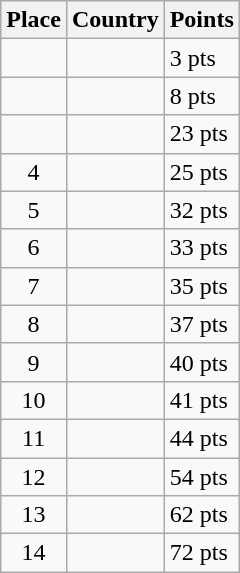<table class=wikitable>
<tr>
<th>Place</th>
<th>Country</th>
<th>Points</th>
</tr>
<tr>
<td align=center></td>
<td></td>
<td>3 pts</td>
</tr>
<tr>
<td align=center></td>
<td></td>
<td>8 pts</td>
</tr>
<tr>
<td align=center></td>
<td></td>
<td>23 pts</td>
</tr>
<tr>
<td align=center>4</td>
<td></td>
<td>25 pts</td>
</tr>
<tr>
<td align=center>5</td>
<td></td>
<td>32 pts</td>
</tr>
<tr>
<td align=center>6</td>
<td></td>
<td>33 pts</td>
</tr>
<tr>
<td align=center>7</td>
<td></td>
<td>35 pts</td>
</tr>
<tr>
<td align=center>8</td>
<td></td>
<td>37 pts</td>
</tr>
<tr>
<td align=center>9</td>
<td></td>
<td>40 pts</td>
</tr>
<tr>
<td align=center>10</td>
<td></td>
<td>41 pts</td>
</tr>
<tr>
<td align=center>11</td>
<td></td>
<td>44 pts</td>
</tr>
<tr>
<td align=center>12</td>
<td></td>
<td>54 pts</td>
</tr>
<tr>
<td align=center>13</td>
<td></td>
<td>62 pts</td>
</tr>
<tr>
<td align=center>14</td>
<td></td>
<td>72 pts</td>
</tr>
</table>
